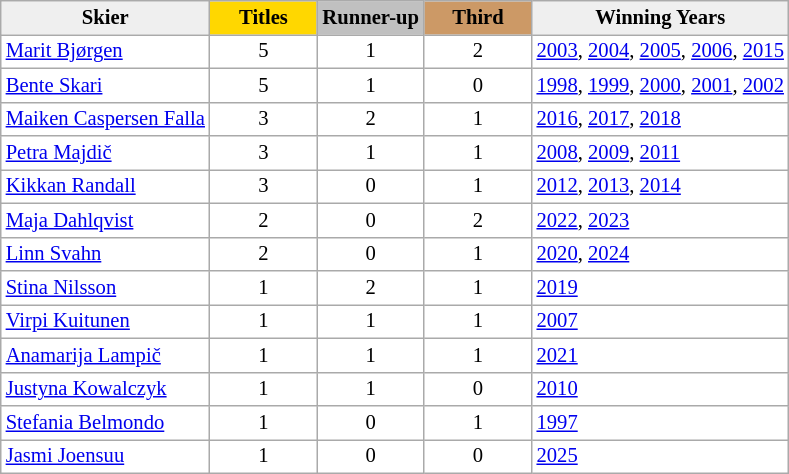<table class="wikitable plainrowheaders" style="background:#fff; font-size:86%; line-height:16px; border:gray solid 1px">
<tr>
<th style="background:#efefef;">Skier</th>
<th style="width:65px; background:gold">Titles</th>
<th style="width:65px; background:silver">Runner-up</th>
<th style="width:65px; background:#c96;">Third</th>
<th style="background:#efefef;">Winning Years</th>
</tr>
<tr>
<td> <a href='#'>Marit Bjørgen</a></td>
<td align=center>5</td>
<td align=center>1</td>
<td align=center>2</td>
<td><a href='#'>2003</a>, <a href='#'>2004</a>, <a href='#'>2005</a>, <a href='#'>2006</a>, <a href='#'>2015</a></td>
</tr>
<tr>
<td> <a href='#'>Bente Skari</a></td>
<td align=center>5</td>
<td align=center>1</td>
<td align=center>0</td>
<td><a href='#'>1998</a>, <a href='#'>1999</a>, <a href='#'>2000</a>, <a href='#'>2001</a>, <a href='#'>2002</a></td>
</tr>
<tr>
<td> <a href='#'>Maiken Caspersen Falla</a></td>
<td align=center>3</td>
<td align=center>2</td>
<td align=center>1</td>
<td><a href='#'>2016</a>, <a href='#'>2017</a>, <a href='#'>2018</a></td>
</tr>
<tr>
<td> <a href='#'>Petra Majdič</a></td>
<td align=center>3</td>
<td align=center>1</td>
<td align=center>1</td>
<td><a href='#'>2008</a>, <a href='#'>2009</a>, <a href='#'>2011</a></td>
</tr>
<tr>
<td> <a href='#'>Kikkan Randall</a></td>
<td align=center>3</td>
<td align=center>0</td>
<td align=center>1</td>
<td><a href='#'>2012</a>, <a href='#'>2013</a>, <a href='#'>2014</a></td>
</tr>
<tr>
<td> <a href='#'>Maja Dahlqvist</a></td>
<td align=center>2</td>
<td align=center>0</td>
<td align=center>2</td>
<td><a href='#'>2022</a>, <a href='#'>2023</a></td>
</tr>
<tr>
<td> <a href='#'>Linn Svahn</a></td>
<td align=center>2</td>
<td align=center>0</td>
<td align=center>1</td>
<td><a href='#'>2020</a>, <a href='#'>2024</a></td>
</tr>
<tr>
<td> <a href='#'>Stina Nilsson</a></td>
<td align=center>1</td>
<td align=center>2</td>
<td align=center>1</td>
<td><a href='#'>2019</a></td>
</tr>
<tr>
<td> <a href='#'>Virpi Kuitunen</a></td>
<td align=center>1</td>
<td align=center>1</td>
<td align=center>1</td>
<td><a href='#'>2007</a></td>
</tr>
<tr>
<td> <a href='#'>Anamarija Lampič</a></td>
<td align=center>1</td>
<td align=center>1</td>
<td align=center>1</td>
<td><a href='#'>2021</a></td>
</tr>
<tr>
<td> <a href='#'>Justyna Kowalczyk</a></td>
<td align=center>1</td>
<td align=center>1</td>
<td align=center>0</td>
<td><a href='#'>2010</a></td>
</tr>
<tr>
<td> <a href='#'>Stefania Belmondo</a></td>
<td align=center>1</td>
<td align=center>0</td>
<td align=center>1</td>
<td><a href='#'>1997</a></td>
</tr>
<tr>
<td> <a href='#'>Jasmi Joensuu</a></td>
<td align=center>1</td>
<td align=center>0</td>
<td align=center>0</td>
<td><a href='#'>2025</a></td>
</tr>
</table>
